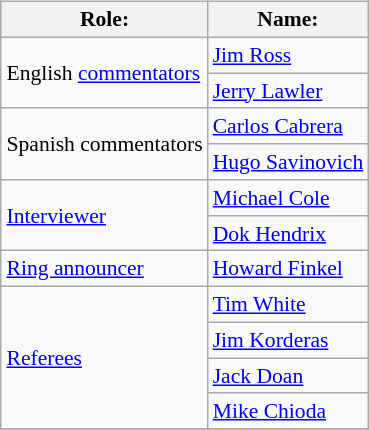<table class=wikitable style="font-size:90%; margin: 0.5em 0 0.5em 1em; float: right; clear: right;">
<tr>
<th>Role:</th>
<th>Name:</th>
</tr>
<tr>
<td rowspan="2">English <a href='#'>commentators</a></td>
<td><a href='#'>Jim Ross</a></td>
</tr>
<tr>
<td><a href='#'>Jerry Lawler</a></td>
</tr>
<tr>
<td rowspan="2">Spanish commentators</td>
<td><a href='#'>Carlos Cabrera</a></td>
</tr>
<tr>
<td><a href='#'>Hugo Savinovich</a></td>
</tr>
<tr>
<td rowspan="2"><a href='#'>Interviewer</a></td>
<td><a href='#'>Michael Cole</a></td>
</tr>
<tr>
<td><a href='#'>Dok Hendrix</a></td>
</tr>
<tr>
<td><a href='#'>Ring announcer</a></td>
<td><a href='#'>Howard Finkel</a></td>
</tr>
<tr>
<td rowspan="4"><a href='#'>Referees</a></td>
<td><a href='#'>Tim White</a></td>
</tr>
<tr>
<td><a href='#'>Jim Korderas</a></td>
</tr>
<tr>
<td><a href='#'>Jack Doan</a></td>
</tr>
<tr>
<td><a href='#'>Mike Chioda</a></td>
</tr>
<tr>
</tr>
</table>
